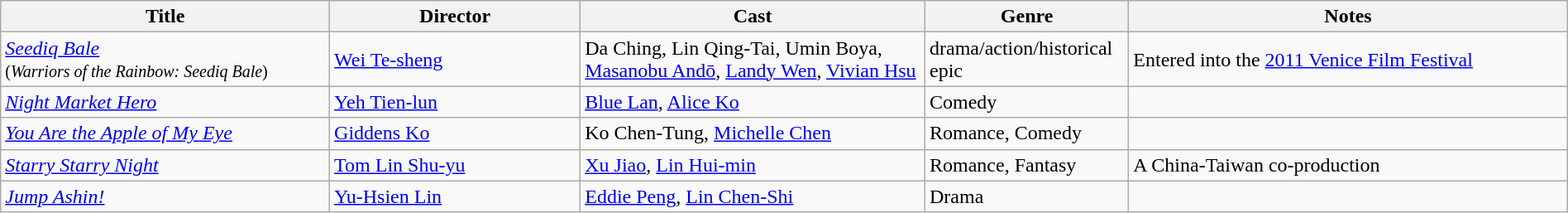<table class="wikitable sortable" width= "100%">
<tr>
<th width=21%>Title</th>
<th width=16%>Director</th>
<th class="unsortable" width=22%>Cast</th>
<th width=13%>Genre</th>
<th class="unsortable" width=28%>Notes</th>
</tr>
<tr>
<td><em><a href='#'>Seediq Bale</a></em> <br> <small>(<em>Warriors of the Rainbow: Seediq Bale</em>)</small></td>
<td><a href='#'>Wei Te-sheng</a></td>
<td>Da Ching, Lin Qing-Tai, Umin Boya, <a href='#'>Masanobu Andō</a>, <a href='#'>Landy Wen</a>, <a href='#'>Vivian Hsu</a></td>
<td>drama/action/historical epic</td>
<td>Entered into the <a href='#'>2011 Venice Film Festival</a></td>
</tr>
<tr>
<td><em><a href='#'>Night Market Hero</a></em></td>
<td><a href='#'>Yeh Tien-lun</a></td>
<td><a href='#'>Blue Lan</a>, <a href='#'>Alice Ko</a></td>
<td>Comedy</td>
<td></td>
</tr>
<tr>
<td><em><a href='#'>You Are the Apple of My Eye</a></em></td>
<td><a href='#'>Giddens Ko</a></td>
<td>Ko Chen-Tung, <a href='#'>Michelle Chen</a></td>
<td>Romance, Comedy</td>
<td></td>
</tr>
<tr>
<td><em><a href='#'>Starry Starry Night</a></em></td>
<td><a href='#'>Tom Lin Shu-yu</a></td>
<td><a href='#'>Xu Jiao</a>, <a href='#'>Lin Hui-min</a></td>
<td>Romance, Fantasy</td>
<td>A China-Taiwan co-production</td>
</tr>
<tr>
<td><em><a href='#'>Jump Ashin!</a></em></td>
<td><a href='#'>Yu-Hsien Lin</a></td>
<td><a href='#'>Eddie Peng</a>, <a href='#'>Lin Chen-Shi</a></td>
<td>Drama</td>
<td></td>
</tr>
</table>
